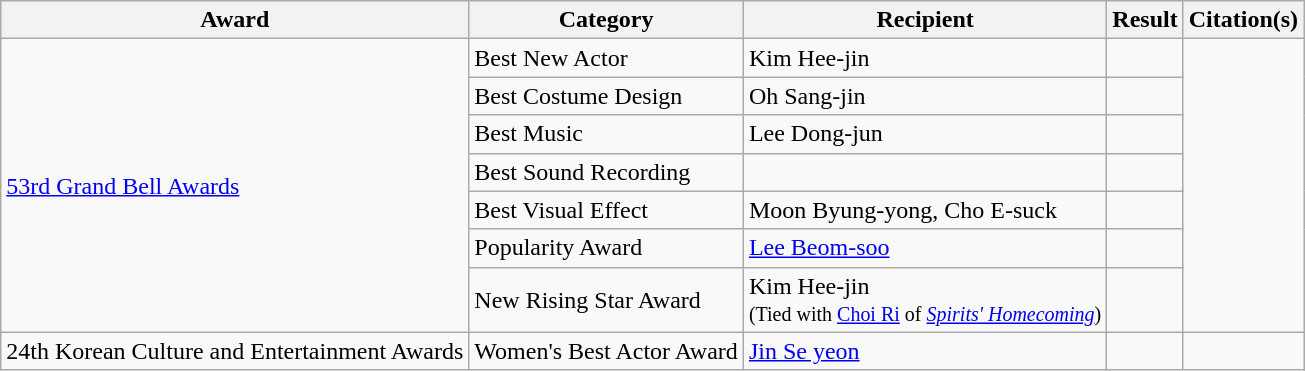<table class="wikitable">
<tr>
<th>Award</th>
<th>Category</th>
<th>Recipient</th>
<th>Result</th>
<th>Citation(s)</th>
</tr>
<tr>
<td rowspan=7><a href='#'>53rd Grand Bell Awards</a></td>
<td>Best New Actor</td>
<td>Kim Hee-jin</td>
<td></td>
<td rowspan=7 style="text-align:center;"></td>
</tr>
<tr>
<td>Best Costume Design</td>
<td>Oh Sang-jin</td>
<td></td>
</tr>
<tr>
<td>Best Music</td>
<td>Lee Dong-jun</td>
<td></td>
</tr>
<tr>
<td>Best Sound Recording</td>
<td></td>
<td></td>
</tr>
<tr>
<td>Best Visual Effect</td>
<td>Moon Byung-yong, Cho E-suck</td>
<td></td>
</tr>
<tr>
<td>Popularity Award</td>
<td><a href='#'>Lee Beom-soo</a></td>
<td></td>
</tr>
<tr>
<td>New Rising Star Award</td>
<td>Kim Hee-jin <br><small>(Tied with <a href='#'>Choi Ri</a> of <em><a href='#'>Spirits' Homecoming</a></em>)</small></td>
<td></td>
</tr>
<tr>
<td>24th Korean Culture and Entertainment Awards</td>
<td>Women's Best Actor Award</td>
<td><a href='#'>Jin Se yeon</a></td>
<td></td>
<td></td>
</tr>
</table>
